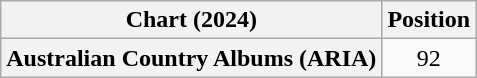<table class="wikitable plainrowheaders" style="text-align:center">
<tr>
<th scope="col">Chart (2024)</th>
<th scope="col">Position</th>
</tr>
<tr>
<th scope="row">Australian Country Albums (ARIA)</th>
<td>92</td>
</tr>
</table>
